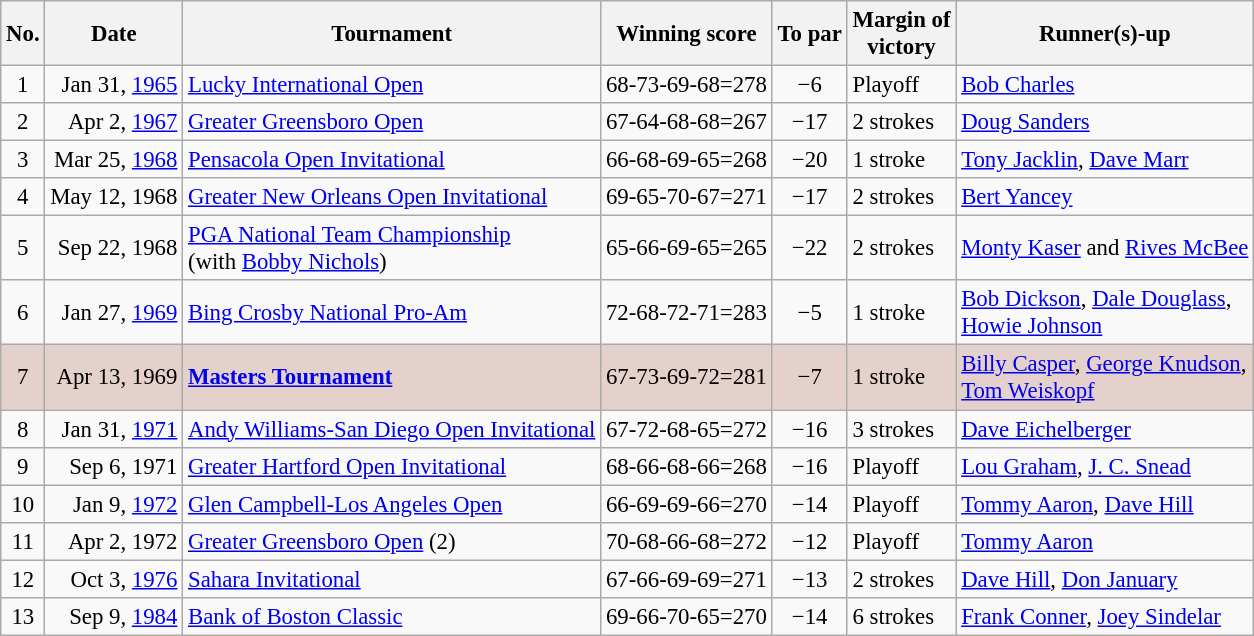<table class="wikitable" style="font-size:95%;">
<tr>
<th>No.</th>
<th>Date</th>
<th>Tournament</th>
<th>Winning score</th>
<th>To par</th>
<th>Margin of<br>victory</th>
<th>Runner(s)-up</th>
</tr>
<tr>
<td align=center>1</td>
<td align=right>Jan 31, <a href='#'>1965</a></td>
<td><a href='#'>Lucky International Open</a></td>
<td align=right>68-73-69-68=278</td>
<td align=center>−6</td>
<td>Playoff</td>
<td> <a href='#'>Bob Charles</a></td>
</tr>
<tr>
<td align=center>2</td>
<td align=right>Apr 2, <a href='#'>1967</a></td>
<td><a href='#'>Greater Greensboro Open</a></td>
<td align=right>67-64-68-68=267</td>
<td align=center>−17</td>
<td>2 strokes</td>
<td> <a href='#'>Doug Sanders</a></td>
</tr>
<tr>
<td align=center>3</td>
<td align=right>Mar 25, <a href='#'>1968</a></td>
<td><a href='#'>Pensacola Open Invitational</a></td>
<td align=right>66-68-69-65=268</td>
<td align=center>−20</td>
<td>1 stroke</td>
<td> <a href='#'>Tony Jacklin</a>,  <a href='#'>Dave Marr</a></td>
</tr>
<tr>
<td align=center>4</td>
<td align=right>May 12, 1968</td>
<td><a href='#'>Greater New Orleans Open Invitational</a></td>
<td align=right>69-65-70-67=271</td>
<td align=center>−17</td>
<td>2 strokes</td>
<td> <a href='#'>Bert Yancey</a></td>
</tr>
<tr>
<td align=center>5</td>
<td align=right>Sep 22, 1968</td>
<td><a href='#'>PGA National Team Championship</a><br>(with  <a href='#'>Bobby Nichols</a>)</td>
<td align=right>65-66-69-65=265</td>
<td align=center>−22</td>
<td>2 strokes</td>
<td> <a href='#'>Monty Kaser</a> and  <a href='#'>Rives McBee</a></td>
</tr>
<tr>
<td align=center>6</td>
<td align=right>Jan 27, <a href='#'>1969</a></td>
<td><a href='#'>Bing Crosby National Pro-Am</a></td>
<td align=right>72-68-72-71=283</td>
<td align=center>−5</td>
<td>1 stroke</td>
<td> <a href='#'>Bob Dickson</a>,  <a href='#'>Dale Douglass</a>,<br> <a href='#'>Howie Johnson</a></td>
</tr>
<tr style="background:#e5d1cb;">
<td align=center>7</td>
<td align=right>Apr 13, 1969</td>
<td><strong><a href='#'>Masters Tournament</a></strong></td>
<td align=right>67-73-69-72=281</td>
<td align=center>−7</td>
<td>1 stroke</td>
<td> <a href='#'>Billy Casper</a>,  <a href='#'>George Knudson</a>,<br> <a href='#'>Tom Weiskopf</a></td>
</tr>
<tr>
<td align=center>8</td>
<td align=right>Jan 31, <a href='#'>1971</a></td>
<td><a href='#'>Andy Williams-San Diego Open Invitational</a></td>
<td align=right>67-72-68-65=272</td>
<td align=center>−16</td>
<td>3 strokes</td>
<td> <a href='#'>Dave Eichelberger</a></td>
</tr>
<tr>
<td align=center>9</td>
<td align=right>Sep 6, 1971</td>
<td><a href='#'>Greater Hartford Open Invitational</a></td>
<td align=right>68-66-68-66=268</td>
<td align=center>−16</td>
<td>Playoff</td>
<td> <a href='#'>Lou Graham</a>,  <a href='#'>J. C. Snead</a></td>
</tr>
<tr>
<td align=center>10</td>
<td align=right>Jan 9, <a href='#'>1972</a></td>
<td><a href='#'>Glen Campbell-Los Angeles Open</a></td>
<td align=right>66-69-69-66=270</td>
<td align=center>−14</td>
<td>Playoff</td>
<td> <a href='#'>Tommy Aaron</a>,  <a href='#'>Dave Hill</a></td>
</tr>
<tr>
<td align=center>11</td>
<td align=right>Apr 2, 1972</td>
<td><a href='#'>Greater Greensboro Open</a> (2)</td>
<td align=right>70-68-66-68=272</td>
<td align=center>−12</td>
<td>Playoff</td>
<td> <a href='#'>Tommy Aaron</a></td>
</tr>
<tr>
<td align=center>12</td>
<td align=right>Oct 3, <a href='#'>1976</a></td>
<td><a href='#'>Sahara Invitational</a></td>
<td align=right>67-66-69-69=271</td>
<td align=center>−13</td>
<td>2 strokes</td>
<td> <a href='#'>Dave Hill</a>,  <a href='#'>Don January</a></td>
</tr>
<tr>
<td align=center>13</td>
<td align=right>Sep 9, <a href='#'>1984</a></td>
<td><a href='#'>Bank of Boston Classic</a></td>
<td align=right>69-66-70-65=270</td>
<td align=center>−14</td>
<td>6 strokes</td>
<td> <a href='#'>Frank Conner</a>,  <a href='#'>Joey Sindelar</a></td>
</tr>
</table>
